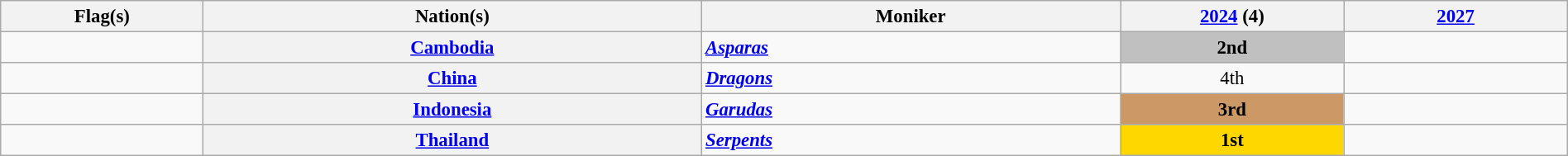<table class="wikitable sortable" style="width:100%; text-align:left;font-size:95%;">
<tr>
<th width="020">Flag(s)</th>
<th width="120">Nation(s)</th>
<th width="100">Moniker</th>
<th width="50"><a href='#'>2024</a>  (4)</th>
<th width="50"><a href='#'>2027</a></th>
</tr>
<tr>
<td style="text-align:center;"></td>
<th><a href='#'>Cambodia</a></th>
<td><strong><em><a href='#'>Asparas</a></em></strong></td>
<td style="text-align:center; background: silver"><strong>2nd</strong></td>
<td style="text-align:center;"></td>
</tr>
<tr>
<td style="text-align:center;"></td>
<th><a href='#'>China</a></th>
<td><strong><em><a href='#'>Dragons</a></em></strong></td>
<td style="text-align:center;">4th</td>
<td style="text-align:center;"></td>
</tr>
<tr>
<td style="text-align:center;"></td>
<th><a href='#'>Indonesia</a></th>
<td><strong><em><a href='#'>Garudas</a></em></strong></td>
<td style="text-align:center; background-color: #cc9966"><strong>3rd</strong></td>
<td style="text-align:center;"></td>
</tr>
<tr>
<td style="text-align:center;"></td>
<th><a href='#'>Thailand</a></th>
<td><strong><em><a href='#'>Serpents</a></em></strong></td>
<td style="text-align:center; background:gold"><strong>1st</strong></td>
<td style="text-align:center;"></td>
</tr>
</table>
